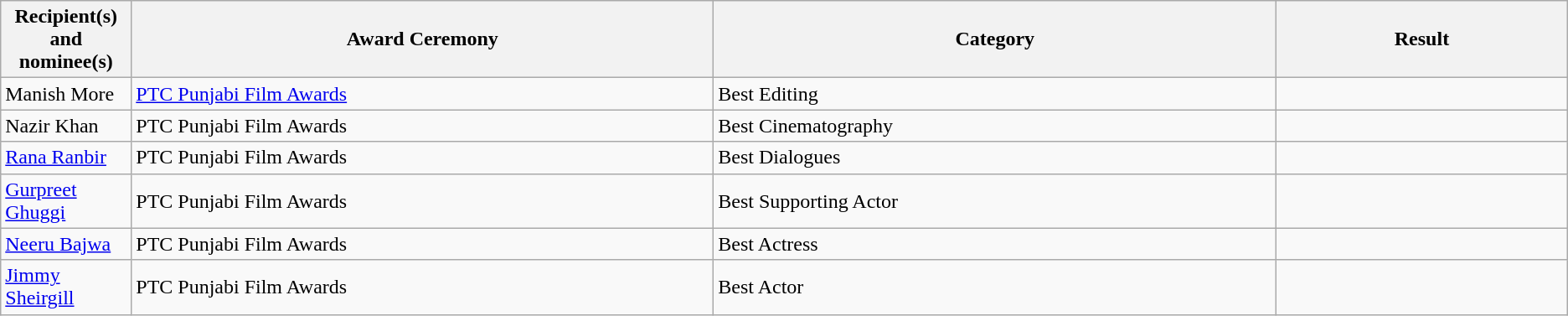<table class="wikitable plainrowheaders">
<tr>
<th width=5%>Recipient(s) and nominee(s)</th>
<th width=30%>Award Ceremony</th>
<th width=29%>Category</th>
<th width=15%>Result</th>
</tr>
<tr>
<td>Manish More</td>
<td><a href='#'>PTC Punjabi Film Awards</a></td>
<td>Best Editing</td>
<td></td>
</tr>
<tr>
<td>Nazir Khan</td>
<td>PTC Punjabi Film Awards</td>
<td>Best Cinematography</td>
<td></td>
</tr>
<tr>
<td><a href='#'>Rana Ranbir</a></td>
<td>PTC Punjabi Film Awards</td>
<td>Best Dialogues</td>
<td></td>
</tr>
<tr>
<td><a href='#'>Gurpreet Ghuggi</a></td>
<td>PTC Punjabi Film Awards</td>
<td>Best Supporting Actor</td>
<td></td>
</tr>
<tr>
<td><a href='#'>Neeru Bajwa</a></td>
<td>PTC Punjabi Film Awards</td>
<td>Best Actress</td>
<td></td>
</tr>
<tr>
<td><a href='#'>Jimmy Sheirgill</a></td>
<td>PTC Punjabi Film Awards</td>
<td>Best Actor</td>
<td></td>
</tr>
</table>
